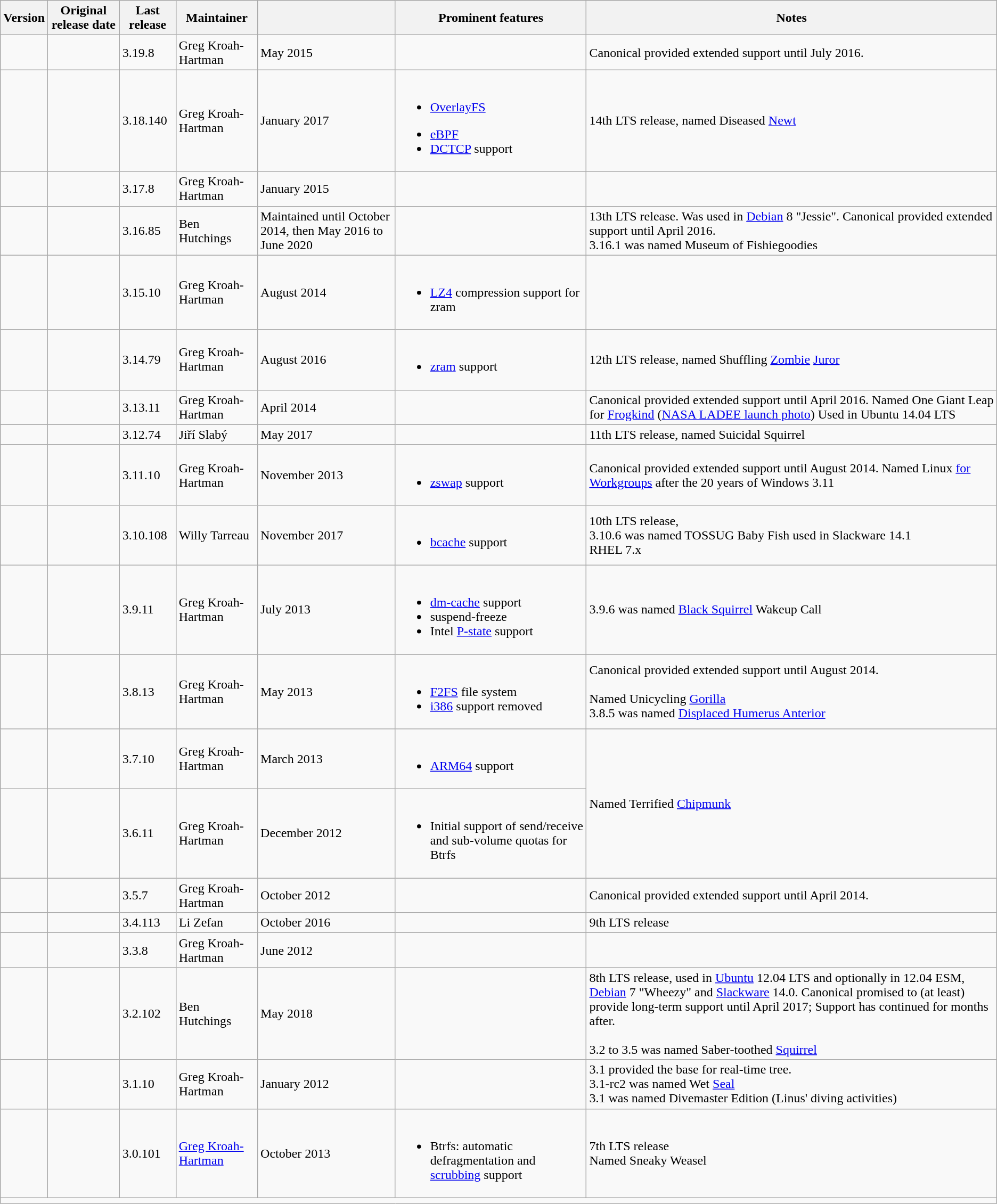<table class="wikitable mw-collapsible">
<tr>
<th>Version</th>
<th>Original release date</th>
<th>Last release</th>
<th>Maintainer</th>
<th></th>
<th>Prominent features</th>
<th>Notes</th>
</tr>
<tr>
<td></td>
<td></td>
<td>3.19.8</td>
<td>Greg Kroah-Hartman</td>
<td>May 2015</td>
<td></td>
<td>Canonical provided extended support until July 2016.</td>
</tr>
<tr>
<td></td>
<td></td>
<td>3.18.140</td>
<td>Greg Kroah-Hartman  </td>
<td>January 2017</td>
<td><br><ul><li><a href='#'>OverlayFS</a></li></ul><ul><li><a href='#'>eBPF</a></li><li><a href='#'>DCTCP</a> support</li></ul></td>
<td>14th LTS release, named Diseased <a href='#'>Newt</a><br></td>
</tr>
<tr>
<td></td>
<td></td>
<td>3.17.8</td>
<td>Greg Kroah-Hartman</td>
<td>January 2015</td>
<td></td>
</tr>
<tr>
<td></td>
<td></td>
<td>3.16.85</td>
<td>Ben Hutchings </td>
<td>Maintained until October 2014, then May 2016 to June 2020</td>
<td></td>
<td>13th LTS release. Was used in <a href='#'>Debian</a> 8 "Jessie". Canonical provided extended support until April 2016.<br>3.16.1 was named Museum of Fishiegoodies</td>
</tr>
<tr>
<td></td>
<td></td>
<td>3.15.10</td>
<td>Greg Kroah-Hartman</td>
<td>August 2014</td>
<td><br><ul><li><a href='#'>LZ4</a> compression support for zram</li></ul></td>
</tr>
<tr>
<td></td>
<td></td>
<td>3.14.79</td>
<td>Greg Kroah-Hartman</td>
<td>August 2016</td>
<td><br><ul><li><a href='#'>zram</a> support</li></ul></td>
<td>12th LTS release, named Shuffling <a href='#'>Zombie</a> <a href='#'>Juror</a></td>
</tr>
<tr>
<td></td>
<td></td>
<td>3.13.11</td>
<td>Greg Kroah-Hartman</td>
<td>April 2014</td>
<td></td>
<td>Canonical provided extended support until April 2016. Named One Giant Leap for <a href='#'>Frogkind</a> (<a href='#'>NASA LADEE launch photo</a>) Used in Ubuntu 14.04 LTS</td>
</tr>
<tr>
<td></td>
<td></td>
<td>3.12.74</td>
<td>Jiří Slabý </td>
<td>May 2017</td>
<td></td>
<td>11th LTS release, named Suicidal Squirrel</td>
</tr>
<tr>
<td></td>
<td></td>
<td>3.11.10</td>
<td>Greg Kroah-Hartman</td>
<td>November 2013</td>
<td><br><ul><li><a href='#'>zswap</a> support</li></ul></td>
<td>Canonical provided extended support until August 2014. Named Linux <a href='#'>for Workgroups</a> after the 20 years of Windows 3.11</td>
</tr>
<tr>
<td></td>
<td></td>
<td>3.10.108</td>
<td>Willy Tarreau </td>
<td>November 2017</td>
<td><br><ul><li><a href='#'>bcache</a> support</li></ul></td>
<td>10th LTS release,<br>3.10.6 was named TOSSUG Baby Fish used in Slackware 14.1<br>RHEL 7.x</td>
</tr>
<tr>
<td></td>
<td></td>
<td>3.9.11</td>
<td>Greg Kroah-Hartman</td>
<td>July 2013</td>
<td><br><ul><li><a href='#'>dm-cache</a> support</li><li>suspend-freeze</li><li>Intel <a href='#'>P-state</a> support</li></ul></td>
<td>3.9.6 was named <a href='#'>Black Squirrel</a> Wakeup Call</td>
</tr>
<tr>
<td></td>
<td></td>
<td>3.8.13</td>
<td>Greg Kroah-Hartman</td>
<td>May 2013</td>
<td><br><ul><li><a href='#'>F2FS</a> file system</li><li><a href='#'>i386</a> support removed</li></ul></td>
<td>Canonical provided extended support until August 2014.<br><br>Named Unicycling <a href='#'>Gorilla</a><br>
3.8.5 was named <a href='#'>Displaced Humerus Anterior</a><br></td>
</tr>
<tr>
<td></td>
<td></td>
<td>3.7.10</td>
<td>Greg Kroah-Hartman</td>
<td>March 2013</td>
<td><br><ul><li><a href='#'>ARM64</a> support</li></ul></td>
<td rowspan="2">Named Terrified <a href='#'>Chipmunk</a></td>
</tr>
<tr>
<td></td>
<td></td>
<td>3.6.11</td>
<td>Greg Kroah-Hartman</td>
<td>December 2012</td>
<td><br><ul><li>Initial support of send/receive and sub-volume quotas for Btrfs</li></ul></td>
</tr>
<tr>
<td></td>
<td></td>
<td>3.5.7</td>
<td>Greg Kroah-Hartman</td>
<td>October 2012</td>
<td></td>
<td>Canonical provided extended support until April 2014.</td>
</tr>
<tr>
<td></td>
<td></td>
<td>3.4.113</td>
<td>Li Zefan </td>
<td>October 2016</td>
<td></td>
<td>9th LTS release</td>
</tr>
<tr>
<td></td>
<td></td>
<td>3.3.8</td>
<td>Greg Kroah-Hartman</td>
<td>June 2012</td>
<td></td>
</tr>
<tr>
<td></td>
<td></td>
<td>3.2.102</td>
<td>Ben Hutchings</td>
<td>May 2018</td>
<td></td>
<td>8th LTS release, used in <a href='#'>Ubuntu</a> 12.04 LTS and optionally in 12.04 ESM, <a href='#'>Debian</a> 7 "Wheezy" and <a href='#'>Slackware</a> 14.0. Canonical promised to (at least) provide long-term support until April 2017; Support has continued for months after.<br><br>3.2 to 3.5 was named Saber-toothed <a href='#'>Squirrel</a></td>
</tr>
<tr>
<td></td>
<td></td>
<td>3.1.10</td>
<td>Greg Kroah-Hartman</td>
<td>January 2012</td>
<td></td>
<td>3.1 provided the base for real-time tree.<br>3.1-rc2 was named Wet <a href='#'>Seal</a><br>3.1 was named Divemaster Edition (Linus' diving activities)</td>
</tr>
<tr>
<td></td>
<td></td>
<td>3.0.101</td>
<td><a href='#'>Greg Kroah-Hartman</a></td>
<td>October 2013</td>
<td><br><ul><li>Btrfs: automatic defragmentation and <a href='#'>scrubbing</a> support</li></ul></td>
<td>7th LTS release<br> Named Sneaky Weasel</td>
</tr>
<tr>
<td colspan="7"><small></small></td>
</tr>
</table>
